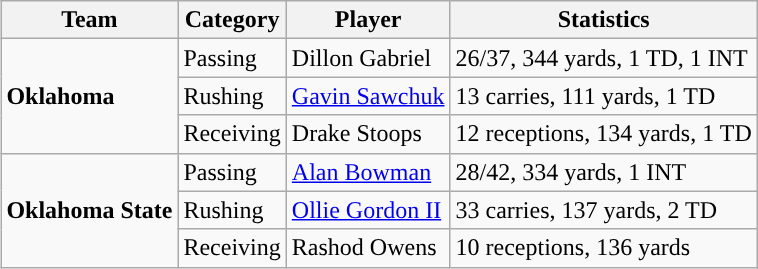<table class="wikitable" style="float: right;">
<tr>
<th>Team</th>
<th>Category</th>
<th>Player</th>
<th>Statistics</th>
</tr>
<tr>
<td rowspan=3><strong>Oklahoma</strong></td>
<td>Passing</td>
<td>Dillon Gabriel</td>
<td>26/37, 344 yards, 1 TD, 1 INT</td>
</tr>
<tr>
<td>Rushing</td>
<td><a href='#'>Gavin Sawchuk</a></td>
<td>13 carries, 111 yards, 1 TD</td>
</tr>
<tr>
<td>Receiving</td>
<td>Drake Stoops</td>
<td>12 receptions, 134 yards, 1 TD</td>
</tr>
<tr>
<td rowspan=3><strong>Oklahoma State</strong></td>
<td>Passing</td>
<td><a href='#'>Alan Bowman</a></td>
<td>28/42, 334 yards, 1 INT</td>
</tr>
<tr>
<td>Rushing</td>
<td><a href='#'>Ollie Gordon II</a></td>
<td>33 carries, 137 yards, 2 TD</td>
</tr>
<tr>
<td>Receiving</td>
<td>Rashod Owens</td>
<td>10 receptions, 136 yards</td>
</tr>
</table>
